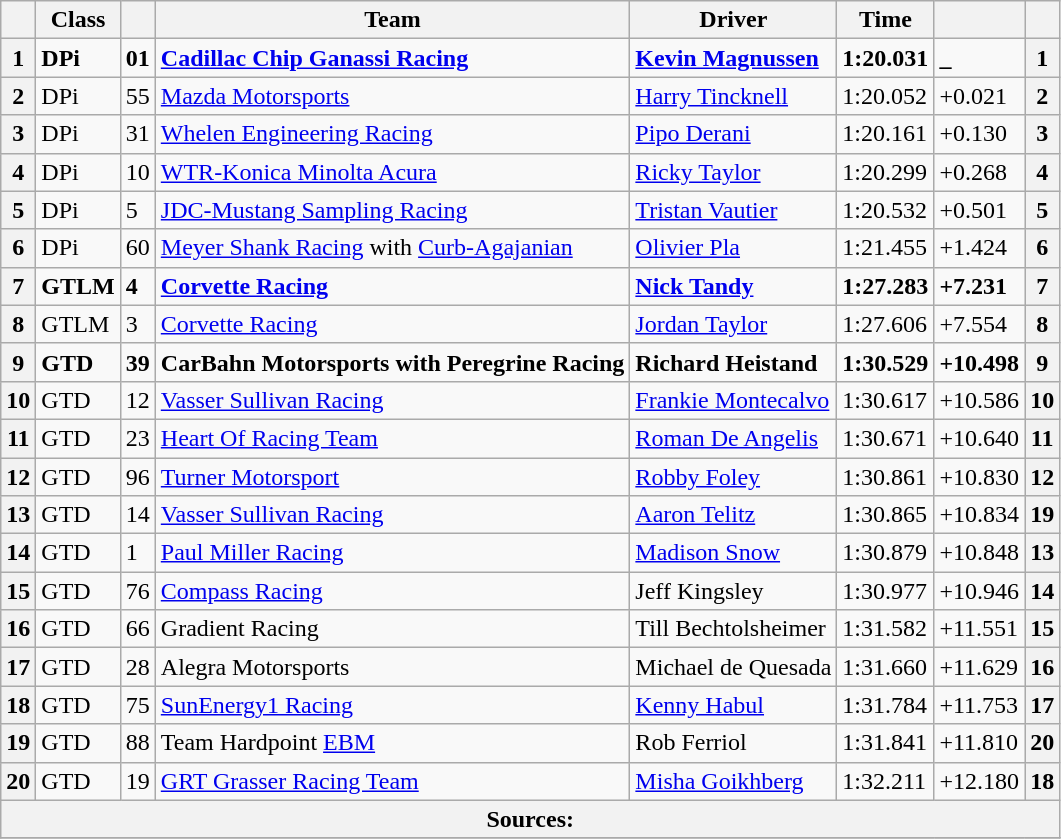<table class="wikitable">
<tr>
<th scope="col"></th>
<th scope="col">Class</th>
<th scope="col"></th>
<th scope="col">Team</th>
<th scope="col">Driver</th>
<th scope="col">Time</th>
<th scope="col"></th>
<th scope="col"></th>
</tr>
<tr style="font-weight:bold">
<th scope="row">1</th>
<td>DPi</td>
<td>01</td>
<td> <a href='#'>Cadillac Chip Ganassi Racing</a></td>
<td> <a href='#'>Kevin Magnussen</a></td>
<td>1:20.031</td>
<td><strong>_</strong></td>
<th><strong>1</strong></th>
</tr>
<tr>
<th scope="row">2</th>
<td>DPi</td>
<td>55</td>
<td> <a href='#'>Mazda Motorsports</a></td>
<td> <a href='#'>Harry Tincknell</a></td>
<td>1:20.052</td>
<td>+0.021</td>
<th>2</th>
</tr>
<tr>
<th scope="row">3</th>
<td>DPi</td>
<td>31</td>
<td> <a href='#'>Whelen Engineering Racing</a></td>
<td> <a href='#'>Pipo Derani</a></td>
<td>1:20.161</td>
<td>+0.130</td>
<th>3</th>
</tr>
<tr>
<th scope="row">4</th>
<td>DPi</td>
<td>10</td>
<td> <a href='#'>WTR-Konica Minolta Acura</a></td>
<td> <a href='#'>Ricky Taylor</a></td>
<td>1:20.299</td>
<td>+0.268</td>
<th>4</th>
</tr>
<tr>
<th scope="row">5</th>
<td>DPi</td>
<td>5</td>
<td> <a href='#'>JDC-Mustang Sampling Racing</a></td>
<td> <a href='#'>Tristan Vautier</a></td>
<td>1:20.532</td>
<td>+0.501</td>
<th>5</th>
</tr>
<tr>
<th scope="row">6</th>
<td>DPi</td>
<td>60</td>
<td> <a href='#'>Meyer Shank Racing</a> with <a href='#'>Curb-Agajanian</a></td>
<td> <a href='#'>Olivier Pla</a></td>
<td>1:21.455</td>
<td>+1.424</td>
<th>6</th>
</tr>
<tr style="font-weight:bold">
<th scope="row">7</th>
<td>GTLM</td>
<td>4</td>
<td> <a href='#'>Corvette Racing</a></td>
<td> <a href='#'>Nick Tandy</a></td>
<td>1:27.283</td>
<td>+7.231</td>
<th><strong>7</strong></th>
</tr>
<tr>
<th scope="row">8</th>
<td>GTLM</td>
<td>3</td>
<td> <a href='#'>Corvette Racing</a></td>
<td> <a href='#'>Jordan Taylor</a></td>
<td>1:27.606</td>
<td>+7.554</td>
<th>8</th>
</tr>
<tr style="font-weight:bold">
<th scope="row">9</th>
<td>GTD</td>
<td>39</td>
<td> CarBahn Motorsports with Peregrine Racing</td>
<td> Richard Heistand</td>
<td>1:30.529</td>
<td>+10.498</td>
<th><strong>9</strong></th>
</tr>
<tr>
<th scope="row">10</th>
<td>GTD</td>
<td>12</td>
<td> <a href='#'>Vasser Sullivan Racing</a></td>
<td> <a href='#'>Frankie Montecalvo</a></td>
<td>1:30.617</td>
<td>+10.586</td>
<th>10</th>
</tr>
<tr>
<th scope="row">11</th>
<td>GTD</td>
<td>23</td>
<td> <a href='#'>Heart Of Racing Team</a></td>
<td> <a href='#'>Roman De Angelis</a></td>
<td>1:30.671</td>
<td>+10.640</td>
<th>11</th>
</tr>
<tr>
<th scope="row">12</th>
<td>GTD</td>
<td>96</td>
<td> <a href='#'>Turner Motorsport</a></td>
<td> <a href='#'>Robby Foley</a></td>
<td>1:30.861</td>
<td>+10.830</td>
<th>12</th>
</tr>
<tr>
<th scope="row">13</th>
<td>GTD</td>
<td>14</td>
<td> <a href='#'>Vasser Sullivan Racing</a></td>
<td> <a href='#'>Aaron Telitz</a></td>
<td>1:30.865</td>
<td>+10.834</td>
<th>19</th>
</tr>
<tr>
<th scope="row">14</th>
<td>GTD</td>
<td>1</td>
<td> <a href='#'>Paul Miller Racing</a></td>
<td> <a href='#'>Madison Snow</a></td>
<td>1:30.879</td>
<td>+10.848</td>
<th>13</th>
</tr>
<tr>
<th scope="row">15</th>
<td>GTD</td>
<td>76</td>
<td> <a href='#'>Compass Racing</a></td>
<td> Jeff Kingsley</td>
<td>1:30.977</td>
<td>+10.946</td>
<th>14</th>
</tr>
<tr>
<th scope="row">16</th>
<td>GTD</td>
<td>66</td>
<td> Gradient Racing</td>
<td> Till Bechtolsheimer</td>
<td>1:31.582</td>
<td>+11.551</td>
<th>15</th>
</tr>
<tr>
<th scope="row">17</th>
<td>GTD</td>
<td>28</td>
<td> Alegra Motorsports</td>
<td> Michael de Quesada</td>
<td>1:31.660</td>
<td>+11.629</td>
<th>16</th>
</tr>
<tr>
<th scope="row">18</th>
<td>GTD</td>
<td>75</td>
<td> <a href='#'>SunEnergy1 Racing</a></td>
<td> <a href='#'>Kenny Habul</a></td>
<td>1:31.784</td>
<td>+11.753</td>
<th>17</th>
</tr>
<tr>
<th scope="row">19</th>
<td>GTD</td>
<td>88</td>
<td> Team Hardpoint <a href='#'>EBM</a></td>
<td> Rob Ferriol</td>
<td>1:31.841</td>
<td>+11.810</td>
<th>20</th>
</tr>
<tr>
<th scope="row">20</th>
<td>GTD</td>
<td>19</td>
<td> <a href='#'>GRT Grasser Racing Team</a></td>
<td> <a href='#'>Misha Goikhberg</a></td>
<td>1:32.211</td>
<td>+12.180</td>
<th>18</th>
</tr>
<tr>
<th colspan="8">Sources:</th>
</tr>
<tr>
</tr>
</table>
